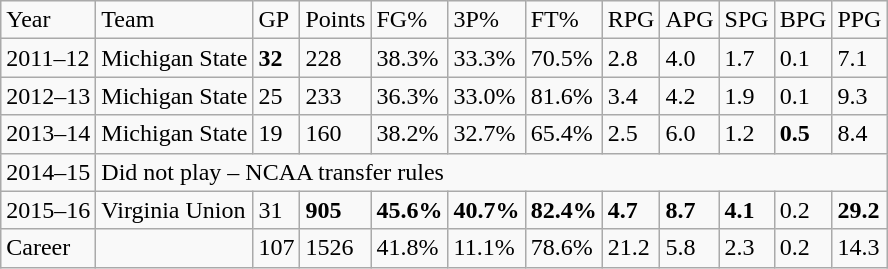<table class="wikitable">
<tr>
<td>Year</td>
<td>Team</td>
<td>GP</td>
<td>Points</td>
<td>FG%</td>
<td>3P%</td>
<td>FT%</td>
<td>RPG</td>
<td>APG</td>
<td>SPG</td>
<td>BPG</td>
<td>PPG</td>
</tr>
<tr>
<td>2011–12</td>
<td>Michigan State</td>
<td><strong>32</strong></td>
<td>228</td>
<td>38.3%</td>
<td>33.3%</td>
<td>70.5%</td>
<td>2.8</td>
<td>4.0</td>
<td>1.7</td>
<td>0.1</td>
<td>7.1</td>
</tr>
<tr>
<td>2012–13</td>
<td>Michigan State</td>
<td>25</td>
<td>233</td>
<td>36.3%</td>
<td>33.0%</td>
<td>81.6%</td>
<td>3.4</td>
<td>4.2</td>
<td>1.9</td>
<td>0.1</td>
<td>9.3</td>
</tr>
<tr>
<td>2013–14</td>
<td>Michigan State</td>
<td>19</td>
<td>160</td>
<td>38.2%</td>
<td>32.7%</td>
<td>65.4%</td>
<td>2.5</td>
<td>6.0</td>
<td>1.2</td>
<td><strong>0.5</strong></td>
<td>8.4</td>
</tr>
<tr>
<td>2014–15</td>
<td colspan="11">Did not play – NCAA transfer rules</td>
</tr>
<tr>
<td>2015–16</td>
<td>Virginia Union</td>
<td>31</td>
<td><strong>905</strong></td>
<td><strong>45.6%</strong></td>
<td><strong>40.7%</strong></td>
<td><strong>82.4%</strong></td>
<td><strong>4.7</strong></td>
<td><strong>8.7</strong></td>
<td><strong>4.1</strong></td>
<td>0.2</td>
<td><strong>29.2</strong></td>
</tr>
<tr>
<td>Career</td>
<td></td>
<td>107</td>
<td>1526</td>
<td>41.8%</td>
<td>11.1%</td>
<td>78.6%</td>
<td>21.2</td>
<td>5.8</td>
<td>2.3</td>
<td>0.2</td>
<td>14.3</td>
</tr>
</table>
